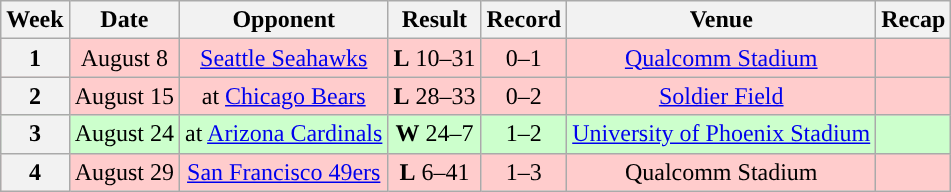<table class="wikitable" style="text-align:center">
<tr>
<th>Week</th>
<th>Date</th>
<th>Opponent</th>
<th>Result</th>
<th>Record</th>
<th>Venue</th>
<th>Recap</th>
</tr>
<tr style="background:#fcc">
<th>1</th>
<td>August 8</td>
<td><a href='#'>Seattle Seahawks</a></td>
<td><strong>L</strong> 10–31</td>
<td>0–1</td>
<td><a href='#'>Qualcomm Stadium</a></td>
<td></td>
</tr>
<tr style="background:#fcc">
<th>2</th>
<td>August 15</td>
<td>at <a href='#'>Chicago Bears</a></td>
<td><strong>L</strong> 28–33</td>
<td>0–2</td>
<td><a href='#'>Soldier Field</a></td>
<td></td>
</tr>
<tr style="background:#cfc">
<th>3</th>
<td>August 24</td>
<td>at <a href='#'>Arizona Cardinals</a></td>
<td><strong>W</strong> 24–7</td>
<td>1–2</td>
<td><a href='#'>University of Phoenix Stadium</a></td>
<td></td>
</tr>
<tr style="background:#fcc">
<th>4</th>
<td>August 29</td>
<td><a href='#'>San Francisco 49ers</a></td>
<td><strong>L</strong> 6–41</td>
<td>1–3</td>
<td>Qualcomm Stadium</td>
<td></td>
</tr>
</table>
